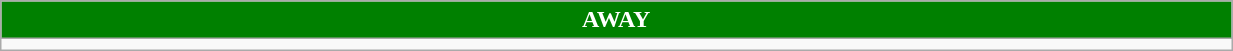<table class="wikitable collapsible collapsed" style="width:65%">
<tr>
<th colspan=6 ! style="color:white; background:green">AWAY</th>
</tr>
<tr>
<td></td>
</tr>
</table>
